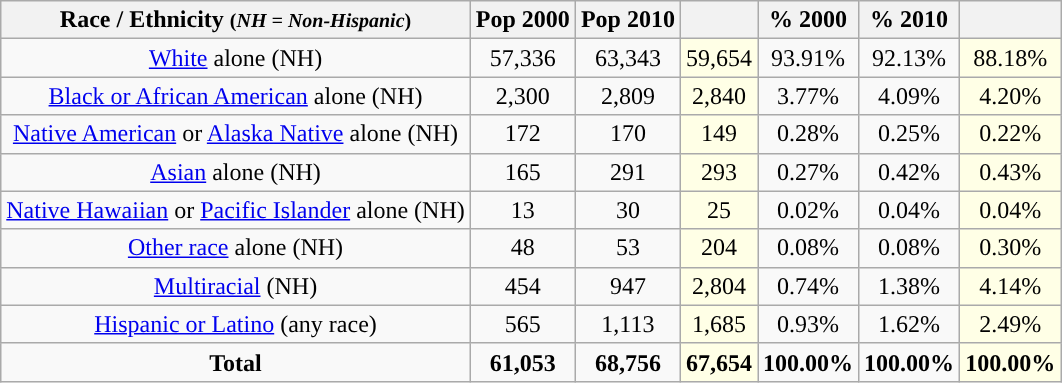<table class="wikitable" style="text-align:center;">
<tr>
<th>Race / Ethnicity <small>(<em>NH = Non-Hispanic</em>)</small></th>
<th>Pop 2000</th>
<th>Pop 2010</th>
<th></th>
<th>% 2000</th>
<th>% 2010</th>
<th></th>
</tr>
<tr>
<td><a href='#'>White</a> alone (NH)</td>
<td>57,336</td>
<td>63,343</td>
<td style='background: #ffffe6;'>59,654</td>
<td>93.91%</td>
<td>92.13%</td>
<td style='background: #ffffe6;'>88.18%</td>
</tr>
<tr>
<td><a href='#'>Black or African American</a> alone (NH)</td>
<td>2,300</td>
<td>2,809</td>
<td style='background: #ffffe6;'>2,840</td>
<td>3.77%</td>
<td>4.09%</td>
<td style='background: #ffffe6;'>4.20%</td>
</tr>
<tr>
<td><a href='#'>Native American</a> or <a href='#'>Alaska Native</a> alone (NH)</td>
<td>172</td>
<td>170</td>
<td style='background: #ffffe6;'>149</td>
<td>0.28%</td>
<td>0.25%</td>
<td style='background: #ffffe6;'>0.22%</td>
</tr>
<tr>
<td><a href='#'>Asian</a> alone (NH)</td>
<td>165</td>
<td>291</td>
<td style='background: #ffffe6;'>293</td>
<td>0.27%</td>
<td>0.42%</td>
<td style='background: #ffffe6;'>0.43%</td>
</tr>
<tr>
<td><a href='#'>Native Hawaiian</a> or <a href='#'>Pacific Islander</a> alone (NH)</td>
<td>13</td>
<td>30</td>
<td style='background: #ffffe6;'>25</td>
<td>0.02%</td>
<td>0.04%</td>
<td style='background: #ffffe6;'>0.04%</td>
</tr>
<tr>
<td><a href='#'>Other race</a> alone (NH)</td>
<td>48</td>
<td>53</td>
<td style='background: #ffffe6;'>204</td>
<td>0.08%</td>
<td>0.08%</td>
<td style='background: #ffffe6;'>0.30%</td>
</tr>
<tr>
<td><a href='#'>Multiracial</a> (NH)</td>
<td>454</td>
<td>947</td>
<td style='background: #ffffe6;'>2,804</td>
<td>0.74%</td>
<td>1.38%</td>
<td style='background: #ffffe6;'>4.14%</td>
</tr>
<tr>
<td><a href='#'>Hispanic or Latino</a> (any race)</td>
<td>565</td>
<td>1,113</td>
<td style='background: #ffffe6;'>1,685</td>
<td>0.93%</td>
<td>1.62%</td>
<td style='background: #ffffe6;'>2.49%</td>
</tr>
<tr>
<td><strong>Total</strong></td>
<td><strong>61,053</strong></td>
<td><strong>68,756</strong></td>
<td style='background: #ffffe6;'><strong>67,654</strong></td>
<td><strong>100.00%</strong></td>
<td><strong>100.00%</strong></td>
<td style='background: #ffffe6;'><strong>100.00%</strong></td>
</tr>
</table>
